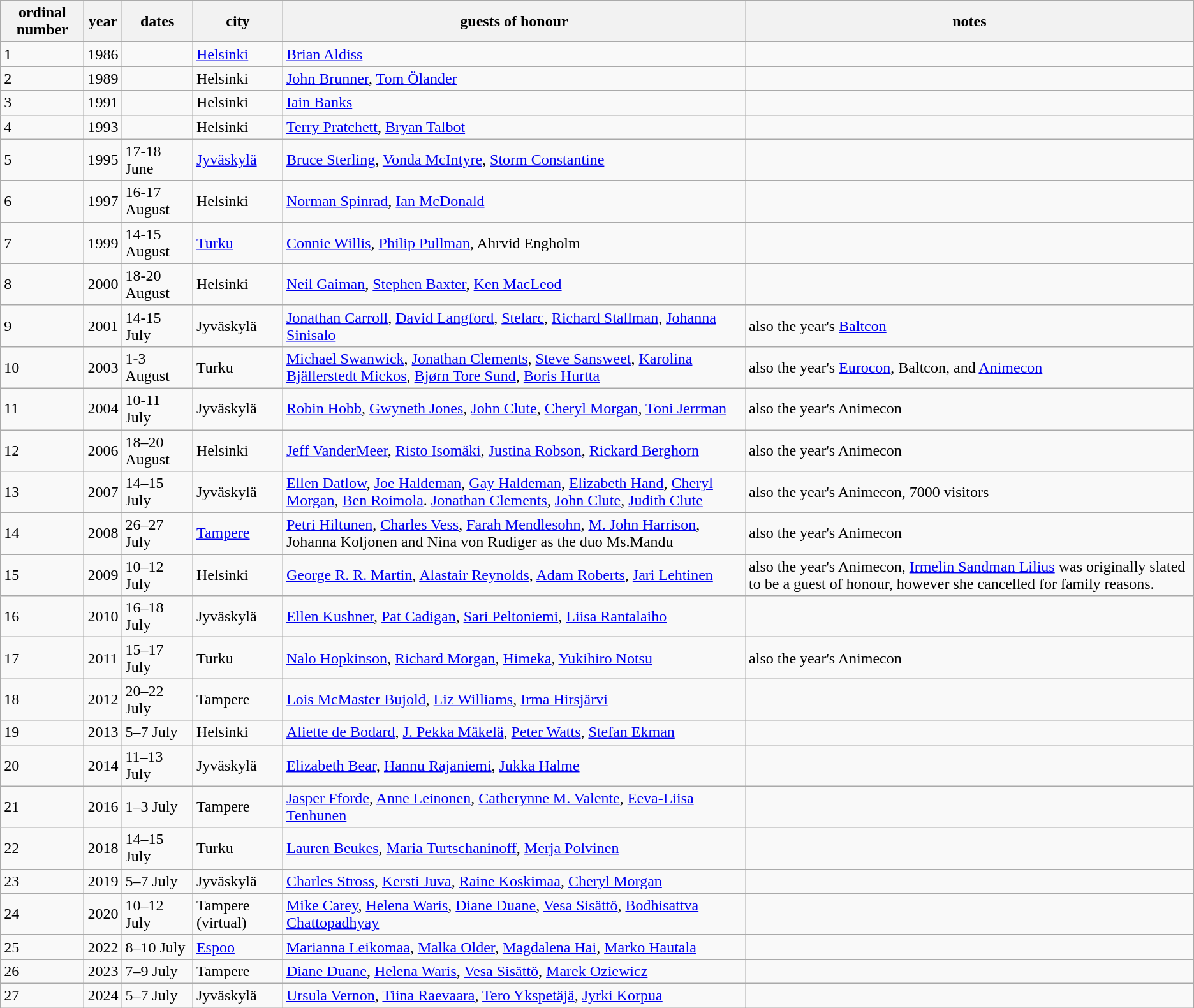<table class="wikitable sortable">
<tr>
<th>ordinal number</th>
<th>year</th>
<th>dates</th>
<th>city</th>
<th>guests of honour</th>
<th>notes</th>
</tr>
<tr>
<td>1</td>
<td>1986</td>
<td></td>
<td><a href='#'>Helsinki</a></td>
<td><a href='#'>Brian Aldiss</a></td>
<td></td>
</tr>
<tr>
<td>2</td>
<td>1989</td>
<td></td>
<td>Helsinki</td>
<td><a href='#'>John Brunner</a>, <a href='#'>Tom Ölander</a></td>
<td></td>
</tr>
<tr>
<td>3</td>
<td>1991</td>
<td></td>
<td>Helsinki</td>
<td><a href='#'>Iain Banks</a></td>
<td></td>
</tr>
<tr>
<td>4</td>
<td>1993</td>
<td></td>
<td>Helsinki</td>
<td><a href='#'>Terry Pratchett</a>, <a href='#'>Bryan Talbot</a></td>
<td></td>
</tr>
<tr>
<td>5</td>
<td>1995</td>
<td>17-18 June</td>
<td><a href='#'>Jyväskylä</a></td>
<td><a href='#'>Bruce Sterling</a>, <a href='#'>Vonda McIntyre</a>, <a href='#'>Storm Constantine</a></td>
<td></td>
</tr>
<tr>
<td>6</td>
<td>1997</td>
<td>16-17 August</td>
<td>Helsinki</td>
<td><a href='#'>Norman Spinrad</a>, <a href='#'>Ian McDonald</a></td>
<td></td>
</tr>
<tr>
<td>7</td>
<td>1999</td>
<td>14-15 August</td>
<td><a href='#'>Turku</a></td>
<td><a href='#'>Connie Willis</a>, <a href='#'>Philip Pullman</a>, Ahrvid Engholm</td>
<td></td>
</tr>
<tr>
<td>8</td>
<td>2000</td>
<td>18-20 August</td>
<td>Helsinki</td>
<td><a href='#'>Neil Gaiman</a>, <a href='#'>Stephen Baxter</a>, <a href='#'>Ken MacLeod</a></td>
<td></td>
</tr>
<tr>
<td>9</td>
<td>2001</td>
<td>14-15 July</td>
<td>Jyväskylä</td>
<td><a href='#'>Jonathan Carroll</a>, <a href='#'>David Langford</a>, <a href='#'>Stelarc</a>, <a href='#'>Richard Stallman</a>, <a href='#'>Johanna Sinisalo</a></td>
<td>also the year's <a href='#'>Baltcon</a></td>
</tr>
<tr>
<td>10</td>
<td>2003</td>
<td>1-3 August</td>
<td>Turku</td>
<td><a href='#'>Michael Swanwick</a>, <a href='#'>Jonathan Clements</a>, <a href='#'>Steve Sansweet</a>, <a href='#'>Karolina Bjällerstedt Mickos</a>, <a href='#'>Bjørn Tore Sund</a>, <a href='#'>Boris Hurtta</a></td>
<td>also the year's <a href='#'>Eurocon</a>, Baltcon, and <a href='#'>Animecon</a></td>
</tr>
<tr>
<td>11</td>
<td>2004</td>
<td>10-11 July</td>
<td>Jyväskylä</td>
<td><a href='#'>Robin Hobb</a>, <a href='#'>Gwyneth Jones</a>, <a href='#'>John Clute</a>, <a href='#'>Cheryl Morgan</a>, <a href='#'>Toni Jerrman</a></td>
<td>also the year's Animecon</td>
</tr>
<tr>
<td>12</td>
<td>2006</td>
<td>18–20 August</td>
<td>Helsinki</td>
<td><a href='#'>Jeff VanderMeer</a>, <a href='#'>Risto Isomäki</a>, <a href='#'>Justina Robson</a>, <a href='#'>Rickard Berghorn</a></td>
<td>also the year's Animecon</td>
</tr>
<tr>
<td>13</td>
<td>2007</td>
<td>14–15 July</td>
<td>Jyväskylä</td>
<td><a href='#'>Ellen Datlow</a>, <a href='#'>Joe Haldeman</a>, <a href='#'>Gay Haldeman</a>, <a href='#'>Elizabeth Hand</a>, <a href='#'>Cheryl Morgan</a>, <a href='#'>Ben Roimola</a>. <a href='#'>Jonathan Clements</a>, <a href='#'>John Clute</a>, <a href='#'>Judith Clute</a></td>
<td>also the year's Animecon, 7000 visitors</td>
</tr>
<tr>
<td>14</td>
<td>2008</td>
<td>26–27 July</td>
<td><a href='#'>Tampere</a></td>
<td><a href='#'>Petri Hiltunen</a>, <a href='#'>Charles Vess</a>, <a href='#'>Farah Mendlesohn</a>, <a href='#'>M. John Harrison</a>, Johanna Koljonen and Nina von Rudiger as the duo Ms.Mandu</td>
<td>also the year's Animecon</td>
</tr>
<tr>
<td>15</td>
<td>2009</td>
<td>10–12 July</td>
<td>Helsinki</td>
<td><a href='#'>George R. R. Martin</a>, <a href='#'>Alastair Reynolds</a>, <a href='#'>Adam Roberts</a>, <a href='#'>Jari Lehtinen</a></td>
<td>also the year's Animecon, <a href='#'>Irmelin Sandman Lilius</a> was originally slated to be a guest of honour, however she cancelled for family reasons.</td>
</tr>
<tr>
<td>16</td>
<td>2010</td>
<td>16–18 July</td>
<td>Jyväskylä</td>
<td><a href='#'>Ellen Kushner</a>, <a href='#'>Pat Cadigan</a>, <a href='#'>Sari Peltoniemi</a>, <a href='#'>Liisa Rantalaiho</a></td>
<td></td>
</tr>
<tr>
<td>17</td>
<td>2011</td>
<td>15–17 July</td>
<td>Turku</td>
<td><a href='#'>Nalo Hopkinson</a>, <a href='#'>Richard Morgan</a>, <a href='#'>Himeka</a>, <a href='#'>Yukihiro Notsu</a></td>
<td>also the year's Animecon</td>
</tr>
<tr>
<td>18</td>
<td>2012</td>
<td>20–22 July</td>
<td>Tampere</td>
<td><a href='#'>Lois McMaster Bujold</a>, <a href='#'>Liz Williams</a>, <a href='#'>Irma Hirsjärvi</a></td>
<td></td>
</tr>
<tr>
<td>19</td>
<td>2013</td>
<td>5–7 July</td>
<td>Helsinki</td>
<td><a href='#'>Aliette de Bodard</a>, <a href='#'>J. Pekka Mäkelä</a>, <a href='#'>Peter Watts</a>, <a href='#'>Stefan Ekman</a></td>
<td></td>
</tr>
<tr>
<td>20</td>
<td>2014</td>
<td>11–13 July</td>
<td>Jyväskylä</td>
<td><a href='#'>Elizabeth Bear</a>, <a href='#'>Hannu Rajaniemi</a>, <a href='#'>Jukka Halme</a></td>
<td></td>
</tr>
<tr>
<td>21</td>
<td>2016</td>
<td>1–3 July</td>
<td>Tampere</td>
<td><a href='#'>Jasper Fforde</a>, <a href='#'>Anne Leinonen</a>, <a href='#'>Catherynne M. Valente</a>, <a href='#'>Eeva-Liisa Tenhunen</a></td>
<td></td>
</tr>
<tr>
<td>22</td>
<td>2018</td>
<td>14–15 July</td>
<td>Turku</td>
<td><a href='#'>Lauren Beukes</a>, <a href='#'>Maria Turtschaninoff</a>, <a href='#'>Merja Polvinen</a></td>
<td></td>
</tr>
<tr>
<td>23</td>
<td>2019</td>
<td>5–7 July</td>
<td>Jyväskylä</td>
<td><a href='#'>Charles Stross</a>, <a href='#'>Kersti Juva</a>, <a href='#'>Raine Koskimaa</a>, <a href='#'>Cheryl Morgan</a></td>
<td></td>
</tr>
<tr>
<td>24</td>
<td>2020</td>
<td>10–12 July</td>
<td>Tampere (virtual)</td>
<td><a href='#'>Mike Carey</a>, <a href='#'>Helena Waris</a>, <a href='#'>Diane Duane</a>, <a href='#'>Vesa Sisättö</a>, <a href='#'>Bodhisattva Chattopadhyay</a></td>
<td></td>
</tr>
<tr>
<td>25</td>
<td>2022</td>
<td>8–10 July</td>
<td><a href='#'>Espoo</a></td>
<td><a href='#'>Marianna Leikomaa</a>, <a href='#'>Malka Older</a>, <a href='#'>Magdalena Hai</a>, <a href='#'>Marko Hautala</a></td>
<td></td>
</tr>
<tr>
<td>26</td>
<td>2023</td>
<td>7–9 July</td>
<td>Tampere</td>
<td><a href='#'>Diane Duane</a>, <a href='#'>Helena Waris</a>, <a href='#'>Vesa Sisättö</a>, <a href='#'>Marek Oziewicz</a></td>
<td></td>
</tr>
<tr>
<td>27</td>
<td>2024</td>
<td>5–7 July</td>
<td>Jyväskylä</td>
<td><a href='#'>Ursula Vernon</a>, <a href='#'>Tiina Raevaara</a>, <a href='#'>Tero Ykspetäjä</a>, <a href='#'>Jyrki Korpua</a></td>
<td></td>
</tr>
</table>
